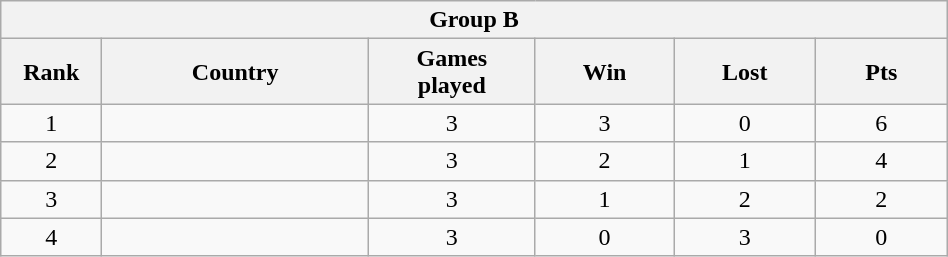<table class="wikitable" style="text-align: center; Width:50%">
<tr>
<th colspan="6">Group B</th>
</tr>
<tr>
<th width="2%">Rank</th>
<th width="10%">Country</th>
<th width="5%">Games <br> played</th>
<th width="5%">Win</th>
<th width="5%">Lost</th>
<th width="5%">Pts</th>
</tr>
<tr>
<td>1</td>
<td style="text-align: left"></td>
<td>3</td>
<td>3</td>
<td>0</td>
<td>6</td>
</tr>
<tr>
<td>2</td>
<td style="text-align: left"></td>
<td>3</td>
<td>2</td>
<td>1</td>
<td>4</td>
</tr>
<tr>
<td>3</td>
<td style="text-align: left"></td>
<td>3</td>
<td>1</td>
<td>2</td>
<td>2</td>
</tr>
<tr>
<td>4</td>
<td style="text-align: left"></td>
<td>3</td>
<td>0</td>
<td>3</td>
<td>0</td>
</tr>
</table>
